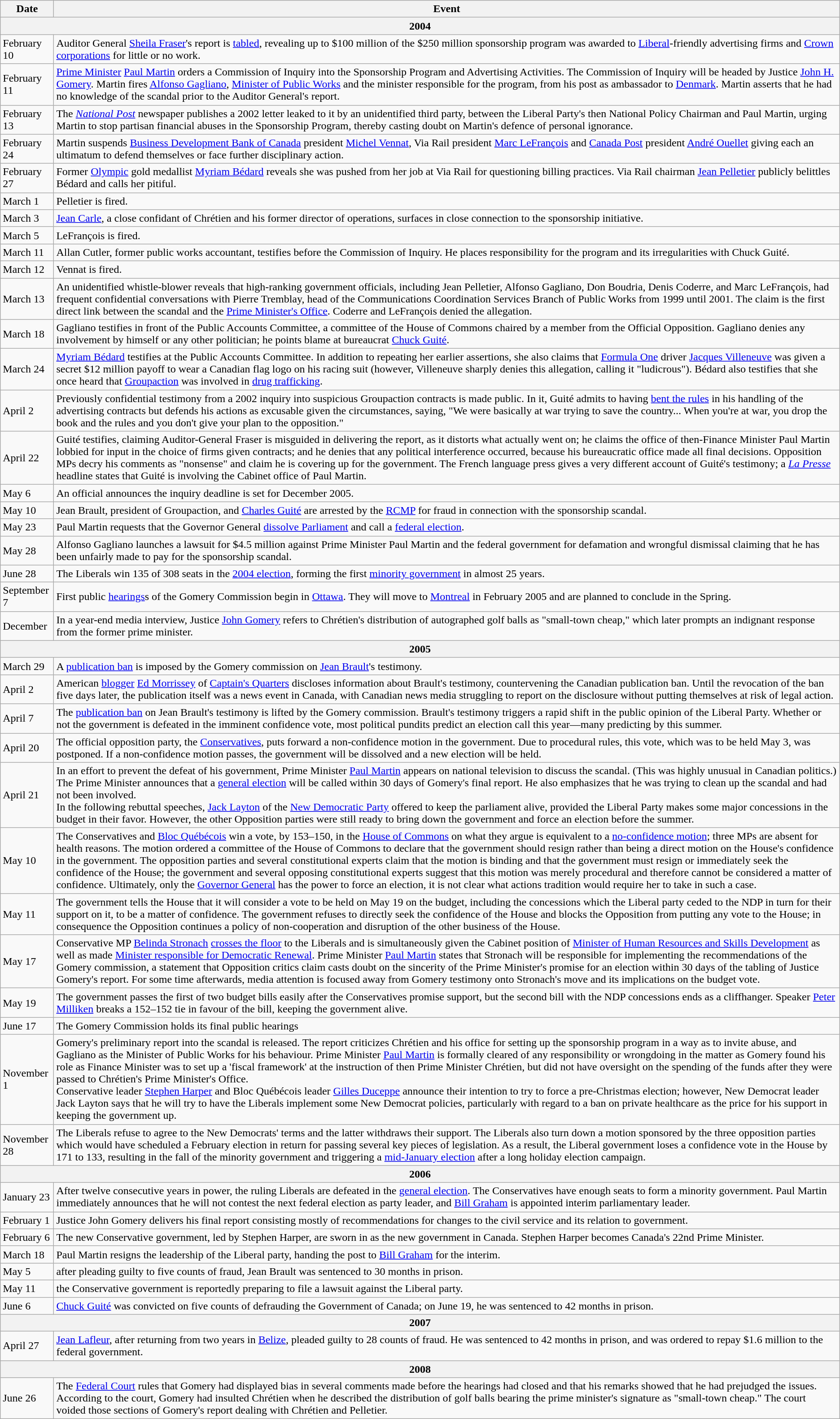<table class="wikitable">
<tr>
<th>Date</th>
<th>Event</th>
</tr>
<tr>
<th colspan="2">2004</th>
</tr>
<tr>
<td>February 10</td>
<td>Auditor General <a href='#'>Sheila Fraser</a>'s report is <a href='#'>tabled</a>, revealing up to $100 million of the $250 million sponsorship program was awarded to <a href='#'>Liberal</a>-friendly advertising firms and <a href='#'>Crown corporations</a> for little or no work.</td>
</tr>
<tr>
<td>February 11</td>
<td><a href='#'>Prime Minister</a> <a href='#'>Paul Martin</a> orders a Commission of Inquiry into the Sponsorship Program and Advertising Activities. The Commission of Inquiry will be headed by Justice <a href='#'>John H. Gomery</a>. Martin fires <a href='#'>Alfonso Gagliano</a>, <a href='#'>Minister of Public Works</a> and the minister responsible for the program, from his post as ambassador to <a href='#'>Denmark</a>. Martin asserts that he had no knowledge of the scandal prior to the Auditor General's report.</td>
</tr>
<tr>
<td>February 13</td>
<td>The <em><a href='#'>National Post</a></em> newspaper publishes a 2002 letter leaked to it by an unidentified third party, between the Liberal Party's then National Policy Chairman and Paul Martin, urging Martin to stop partisan financial abuses in the Sponsorship Program, thereby casting doubt on Martin's defence of personal ignorance.</td>
</tr>
<tr>
<td>February 24</td>
<td>Martin suspends <a href='#'>Business Development Bank of Canada</a> president <a href='#'>Michel Vennat</a>, Via Rail president <a href='#'>Marc LeFrançois</a> and <a href='#'>Canada Post</a> president <a href='#'>André Ouellet</a> giving each an ultimatum to defend themselves or face further disciplinary action.</td>
</tr>
<tr>
<td>February 27</td>
<td>Former <a href='#'>Olympic</a> gold medallist <a href='#'>Myriam Bédard</a> reveals she was pushed from her job at Via Rail for questioning billing practices.  Via Rail chairman <a href='#'>Jean Pelletier</a> publicly belittles Bédard and calls her pitiful.</td>
</tr>
<tr>
<td>March 1</td>
<td>Pelletier is fired.</td>
</tr>
<tr>
<td>March 3</td>
<td><a href='#'>Jean Carle</a>, a close confidant of Chrétien and his former director of operations, surfaces in close connection to the sponsorship initiative.</td>
</tr>
<tr>
<td>March 5</td>
<td>LeFrançois is fired.</td>
</tr>
<tr>
<td>March 11</td>
<td>Allan Cutler, former public works accountant, testifies before the Commission of Inquiry. He places responsibility for the program and its irregularities with Chuck Guité.</td>
</tr>
<tr>
<td>March 12</td>
<td>Vennat is fired.</td>
</tr>
<tr>
<td>March 13</td>
<td>An unidentified whistle-blower reveals that high-ranking government officials, including Jean Pelletier, Alfonso Gagliano, Don Boudria, Denis Coderre, and Marc LeFrançois, had frequent confidential conversations with Pierre Tremblay, head of the Communications Coordination Services Branch of Public Works from 1999 until 2001. The claim is the first direct link between the scandal and the <a href='#'>Prime Minister's Office</a>.  Coderre and LeFrançois denied the allegation.</td>
</tr>
<tr>
<td>March 18</td>
<td>Gagliano testifies in front of the Public Accounts Committee, a committee of the House of Commons chaired by a member from the Official Opposition.  Gagliano denies any involvement by himself or any other politician; he points blame at bureaucrat <a href='#'>Chuck Guité</a>.</td>
</tr>
<tr>
<td>March 24</td>
<td><a href='#'>Myriam Bédard</a> testifies at the Public Accounts Committee.  In addition to repeating her earlier assertions, she also claims that <a href='#'>Formula One</a> driver <a href='#'>Jacques Villeneuve</a> was given a secret $12 million payoff to wear a Canadian flag logo on his racing suit (however, Villeneuve sharply denies this allegation, calling it "ludicrous"). Bédard also testifies that she once heard that <a href='#'>Groupaction</a> was involved in <a href='#'>drug trafficking</a>.</td>
</tr>
<tr>
<td>April 2</td>
<td>Previously confidential testimony from a 2002 inquiry into suspicious Groupaction contracts is made public. In it, Guité admits to having <a href='#'>bent the rules</a> in his handling of the advertising contracts but defends his actions as excusable given the circumstances, saying, "We were basically at war trying to save the country... When you're at war, you drop the book and the rules and you don't give your plan to the opposition."</td>
</tr>
<tr>
<td>April 22</td>
<td>Guité testifies, claiming Auditor-General Fraser is misguided in delivering the report, as it distorts what actually went on; he claims the office of then-Finance Minister Paul Martin lobbied for input in the choice of firms given contracts; and he denies that any political interference occurred, because his bureaucratic office made all final decisions. Opposition MPs decry his comments as "nonsense" and claim he is covering up for the government. The French language press gives a very different account of Guité's testimony; a <em><a href='#'>La Presse</a></em> headline states that Guité is involving the Cabinet office of Paul Martin.</td>
</tr>
<tr>
<td>May 6</td>
<td>An official announces the inquiry deadline is set for December 2005.</td>
</tr>
<tr>
<td>May 10</td>
<td>Jean Brault, president of Groupaction, and <a href='#'>Charles Guité</a> are arrested by the <a href='#'>RCMP</a> for fraud in connection with the sponsorship scandal.</td>
</tr>
<tr>
<td>May 23</td>
<td>Paul Martin requests that the Governor General <a href='#'>dissolve Parliament</a> and call a <a href='#'>federal election</a>.</td>
</tr>
<tr>
<td>May 28</td>
<td>Alfonso Gagliano launches a lawsuit for $4.5 million against Prime Minister Paul Martin and the federal government for defamation and wrongful dismissal claiming that he has been unfairly made to pay for the sponsorship scandal.</td>
</tr>
<tr>
<td>June 28</td>
<td>The Liberals win 135 of 308 seats in the <a href='#'>2004 election</a>, forming the first <a href='#'>minority government</a> in almost 25 years.</td>
</tr>
<tr>
<td>September 7</td>
<td>First public <a href='#'>hearings</a>s of the Gomery Commission begin in <a href='#'>Ottawa</a>. They will move to <a href='#'>Montreal</a> in February 2005 and are planned to conclude in the Spring.</td>
</tr>
<tr>
<td>December</td>
<td>In a year-end media interview, Justice <a href='#'>John Gomery</a> refers to Chrétien's distribution of autographed golf balls as "small-town cheap," which later prompts an indignant response from the former prime minister.</td>
</tr>
<tr>
<th colspan="2">2005</th>
</tr>
<tr>
<td>March 29</td>
<td>A <a href='#'>publication ban</a> is imposed by the Gomery commission on <a href='#'>Jean Brault</a>'s testimony.</td>
</tr>
<tr>
<td>April 2</td>
<td>American <a href='#'>blogger</a> <a href='#'>Ed Morrissey</a> of <a href='#'>Captain's Quarters</a> discloses information about Brault's testimony, countervening the Canadian publication ban. Until the revocation of the ban five days later, the publication itself was a news event in Canada, with Canadian news media struggling to report on the disclosure without putting themselves at risk of legal action.</td>
</tr>
<tr>
<td>April 7</td>
<td>The <a href='#'>publication ban</a> on Jean Brault's testimony is lifted by the Gomery commission. Brault's testimony triggers a rapid shift in the public opinion of the Liberal Party. Whether or not the government is defeated in the imminent confidence vote, most political pundits predict an election call this year—many predicting by this summer.</td>
</tr>
<tr>
<td>April 20</td>
<td>The official opposition party, the <a href='#'>Conservatives</a>, puts forward a non-confidence motion in the government. Due to procedural rules, this vote, which was to be held May 3, was postponed. If a non-confidence motion passes, the government will be dissolved and a new election will be held.</td>
</tr>
<tr>
<td>April 21</td>
<td>In an effort to prevent the defeat of his government, Prime Minister <a href='#'>Paul Martin</a> appears on national television to discuss the scandal. (This was highly unusual in Canadian politics.) The Prime Minister announces that a <a href='#'>general election</a> will be called within 30 days of Gomery's final report. He also emphasizes that he was trying to clean up the scandal and had not been involved.<br>In the following rebuttal speeches, <a href='#'>Jack Layton</a> of the <a href='#'>New Democratic Party</a> offered to keep the parliament alive, provided the Liberal Party makes some major concessions in the budget in their favor. However, the other Opposition parties were still ready to bring down the government and force an election before the summer.</td>
</tr>
<tr>
<td>May 10</td>
<td>The Conservatives and <a href='#'>Bloc Québécois</a> win a vote, by 153–150, in the <a href='#'>House of Commons</a> on what they argue is equivalent to a <a href='#'>no-confidence motion</a>; three MPs are absent for health reasons. The motion ordered a committee of the House of Commons to declare that the government should resign rather than being a direct motion on the House's confidence in the government. The opposition parties and several constitutional experts claim that the motion is binding and that the government must resign or immediately seek the confidence of the House; the government and several opposing constitutional experts suggest that this motion was merely procedural and therefore cannot be considered a matter of confidence. Ultimately, only the <a href='#'>Governor General</a> has the power to force an election, it is not clear what actions tradition would require her to take in such a case.</td>
</tr>
<tr>
<td>May 11</td>
<td>The government tells the House that it will consider a vote to be held on May 19 on the budget, including the concessions which the Liberal party ceded to the NDP in turn for their support on it, to be a matter of confidence. The government refuses to directly seek the confidence of the House and blocks the Opposition from putting any vote to the House; in consequence the Opposition continues a policy of non-cooperation and disruption of the other business of the House.</td>
</tr>
<tr>
<td>May 17</td>
<td>Conservative MP <a href='#'>Belinda Stronach</a> <a href='#'>crosses the floor</a> to the Liberals and is simultaneously given the Cabinet position of <a href='#'>Minister of Human Resources and Skills Development</a> as well as made <a href='#'>Minister responsible for Democratic Renewal</a>. Prime Minister <a href='#'>Paul Martin</a> states that Stronach will be responsible for implementing the recommendations of the Gomery commission, a statement that Opposition critics claim casts doubt on the sincerity of the Prime Minister's promise for an election within 30 days of the tabling of Justice Gomery's report.  For some time afterwards, media attention is focused away from Gomery testimony onto Stronach's move and its implications on the budget vote.</td>
</tr>
<tr>
<td>May 19</td>
<td>The government passes the first of two budget bills easily after the Conservatives promise support, but the second bill with the NDP concessions ends as a cliffhanger. Speaker <a href='#'>Peter Milliken</a> breaks a 152–152 tie in favour of the bill, keeping the government alive.</td>
</tr>
<tr>
<td>June 17</td>
<td>The Gomery Commission holds its final public hearings</td>
</tr>
<tr>
<td>November 1</td>
<td>Gomery's preliminary report into the scandal is released. The report criticizes Chrétien and his office for setting up the sponsorship program in a way as to invite abuse, and Gagliano as the Minister of Public Works for his behaviour. Prime Minister <a href='#'>Paul Martin</a> is formally cleared of any responsibility or wrongdoing in the matter as Gomery found his role as Finance Minister was to set up a 'fiscal framework' at the instruction of then Prime Minister Chrétien, but did not have oversight on the spending of the funds after they were passed to Chrétien's Prime Minister's Office.<br>Conservative leader <a href='#'>Stephen Harper</a> and Bloc Québécois leader <a href='#'>Gilles Duceppe</a> announce their intention to try to force a pre-Christmas election; however, New Democrat leader Jack Layton says that he will try to have the Liberals implement some New Democrat policies, particularly with regard to a ban on private healthcare as the price for his support in keeping the government up.</td>
</tr>
<tr>
<td>November 28</td>
<td>The Liberals refuse to agree to the New Democrats' terms and the latter withdraws their support. The Liberals also turn down a motion sponsored by the three opposition parties which would have scheduled a February election in return for passing several key pieces of legislation. As a result, the Liberal government loses a confidence vote in the House by 171 to 133, resulting in the fall of the minority government and triggering a <a href='#'>mid-January election</a> after a long holiday election campaign.</td>
</tr>
<tr>
<th colspan="2">2006</th>
</tr>
<tr>
<td>January 23</td>
<td>After twelve consecutive years in power, the ruling Liberals are defeated in the <a href='#'>general election</a>. The Conservatives have enough seats to form a minority government. Paul Martin immediately announces that he will not contest the next federal election as party leader, and <a href='#'>Bill Graham</a> is appointed interim parliamentary leader.</td>
</tr>
<tr>
<td>February 1</td>
<td>Justice John Gomery delivers his final report consisting mostly of recommendations for changes to the civil service and its relation to government.</td>
</tr>
<tr>
<td>February 6</td>
<td>The new Conservative government, led by Stephen Harper, are sworn in as the new government in Canada. Stephen Harper becomes Canada's 22nd Prime Minister.</td>
</tr>
<tr>
<td>March 18</td>
<td>Paul Martin resigns the leadership of the Liberal party, handing the post to <a href='#'>Bill Graham</a> for the interim.</td>
</tr>
<tr>
<td>May 5</td>
<td>after pleading guilty to five counts of fraud, Jean Brault was sentenced to 30 months in prison.</td>
</tr>
<tr>
<td>May 11</td>
<td>the Conservative government is reportedly preparing to file a lawsuit against the Liberal party.</td>
</tr>
<tr>
<td>June 6</td>
<td><a href='#'>Chuck Guité</a> was convicted on five counts of defrauding the Government of Canada; on June 19, he was sentenced to 42 months in prison.</td>
</tr>
<tr>
<th colspan="2">2007</th>
</tr>
<tr>
<td>April 27</td>
<td><a href='#'>Jean Lafleur</a>, after returning from two years in <a href='#'>Belize</a>, pleaded guilty to 28 counts of fraud. He was sentenced to 42 months in prison, and was ordered to repay $1.6 million to the federal government.</td>
</tr>
<tr>
<th colspan="2">2008</th>
</tr>
<tr>
<td>June 26</td>
<td>The <a href='#'>Federal Court</a> rules that Gomery had displayed bias in several comments made before the hearings had closed and that his remarks showed that he had prejudged the issues. According to the court, Gomery had insulted Chrétien when he described the distribution of golf balls bearing the prime minister's signature as "small-town cheap." The court voided those sections of Gomery's report dealing with Chrétien and Pelletier.</td>
</tr>
</table>
